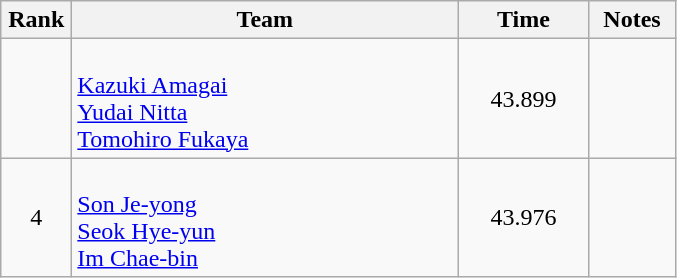<table class=wikitable style="text-align:center">
<tr>
<th width=40>Rank</th>
<th width=250>Team</th>
<th width=80>Time</th>
<th width=50>Notes</th>
</tr>
<tr>
<td></td>
<td align=left><br><a href='#'>Kazuki Amagai</a><br><a href='#'>Yudai Nitta</a><br><a href='#'>Tomohiro Fukaya</a></td>
<td>43.899</td>
<td></td>
</tr>
<tr>
<td>4</td>
<td align=left><br><a href='#'>Son Je-yong</a><br><a href='#'>Seok Hye-yun</a><br><a href='#'>Im Chae-bin</a></td>
<td>43.976</td>
<td></td>
</tr>
</table>
